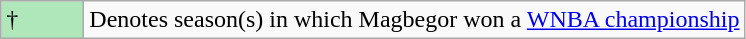<table class="wikitable">
<tr>
<td style="background:#afe6ba; width:3em;">†</td>
<td>Denotes season(s) in which Magbegor won a <a href='#'>WNBA championship</a></td>
</tr>
</table>
